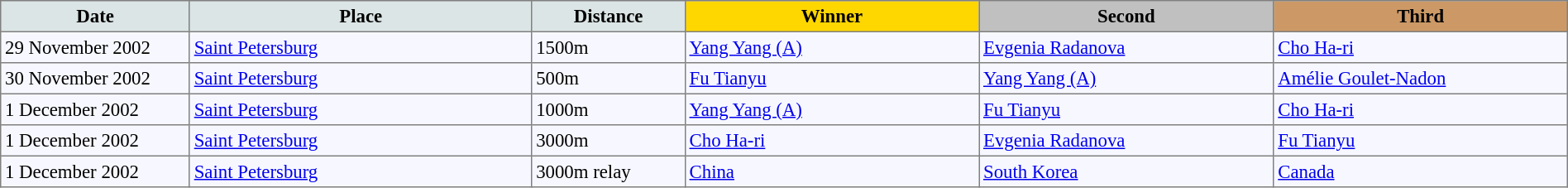<table bgcolor="#f7f8ff" cellpadding="3" cellspacing="0" border="1" style="font-size: 95%; border: gray solid 1px; border-collapse: collapse;">
<tr bgcolor="#CCCCCC">
<td align="center" bgcolor="#DCE5E5" width="150"><strong>Date</strong></td>
<td align="center" bgcolor="#DCE5E5" width="280"><strong>Place</strong></td>
<td align="center" bgcolor="#DCE5E5" width="120"><strong>Distance</strong></td>
<td align="center" bgcolor="gold" width="240"><strong>Winner</strong></td>
<td align="center" bgcolor="silver" width="240"><strong>Second</strong></td>
<td align="center" bgcolor="CC9966" width="240"><strong>Third</strong></td>
</tr>
<tr align="left">
<td>29 November 2002</td>
<td> <a href='#'>Saint Petersburg</a></td>
<td>1500m</td>
<td> <a href='#'>Yang Yang (A)</a></td>
<td> <a href='#'>Evgenia Radanova</a></td>
<td> <a href='#'>Cho Ha-ri</a></td>
</tr>
<tr align="left">
<td>30 November 2002</td>
<td> <a href='#'>Saint Petersburg</a></td>
<td>500m</td>
<td> <a href='#'>Fu Tianyu</a></td>
<td> <a href='#'>Yang Yang (A)</a></td>
<td> <a href='#'>Amélie Goulet-Nadon</a></td>
</tr>
<tr align="left">
<td>1 December 2002</td>
<td> <a href='#'>Saint Petersburg</a></td>
<td>1000m</td>
<td> <a href='#'>Yang Yang (A)</a></td>
<td> <a href='#'>Fu Tianyu</a></td>
<td> <a href='#'>Cho Ha-ri</a></td>
</tr>
<tr align="left">
<td>1 December 2002</td>
<td> <a href='#'>Saint Petersburg</a></td>
<td>3000m</td>
<td> <a href='#'>Cho Ha-ri</a></td>
<td> <a href='#'>Evgenia Radanova</a></td>
<td> <a href='#'>Fu Tianyu</a></td>
</tr>
<tr align="left">
<td>1 December 2002</td>
<td> <a href='#'>Saint Petersburg</a></td>
<td>3000m relay</td>
<td> <a href='#'>China</a></td>
<td> <a href='#'>South Korea</a></td>
<td> <a href='#'>Canada</a></td>
</tr>
</table>
